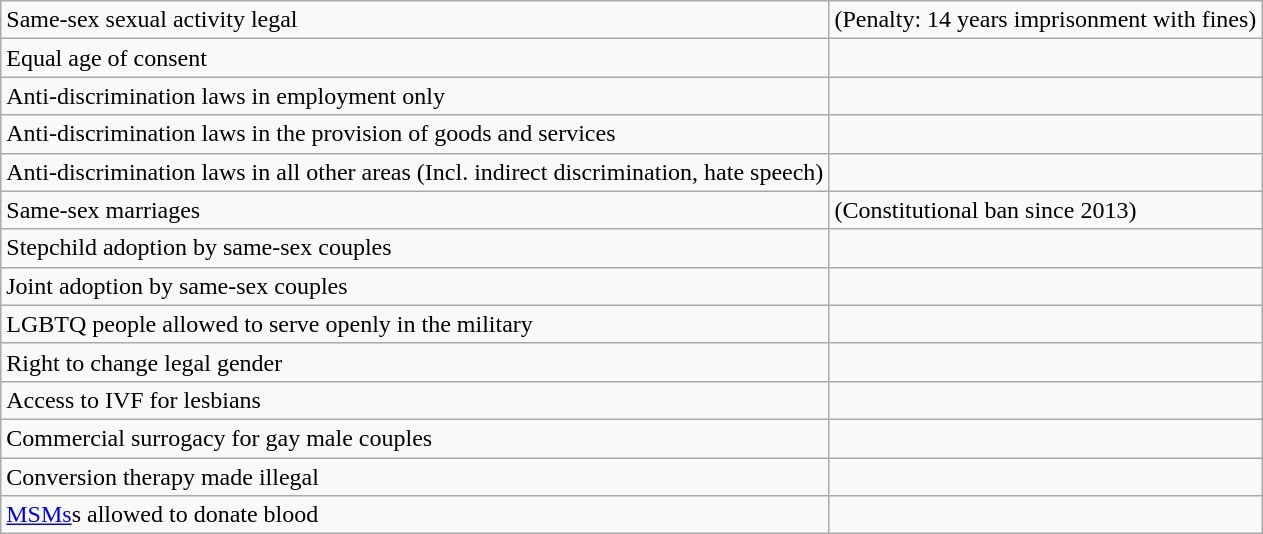<table class="wikitable">
<tr>
<td>Same-sex sexual activity legal</td>
<td> (Penalty: 14 years imprisonment with fines)</td>
</tr>
<tr>
<td>Equal age of consent</td>
<td></td>
</tr>
<tr>
<td>Anti-discrimination laws in employment only</td>
<td></td>
</tr>
<tr>
<td>Anti-discrimination laws in the provision of goods and services</td>
<td></td>
</tr>
<tr>
<td>Anti-discrimination laws in all other areas (Incl. indirect discrimination, hate speech)</td>
<td></td>
</tr>
<tr>
<td>Same-sex marriages</td>
<td> (Constitutional ban since 2013)</td>
</tr>
<tr>
<td>Stepchild adoption by same-sex couples</td>
<td></td>
</tr>
<tr>
<td>Joint adoption by same-sex couples</td>
<td></td>
</tr>
<tr>
<td>LGBTQ people allowed to serve openly in the military</td>
<td></td>
</tr>
<tr>
<td>Right to change legal gender</td>
<td></td>
</tr>
<tr>
<td>Access to IVF for lesbians</td>
<td></td>
</tr>
<tr>
<td>Commercial surrogacy for gay male couples</td>
<td></td>
</tr>
<tr>
<td>Conversion therapy made illegal</td>
<td></td>
</tr>
<tr>
<td><a href='#'>MSMs</a>s allowed to donate blood</td>
<td></td>
</tr>
</table>
